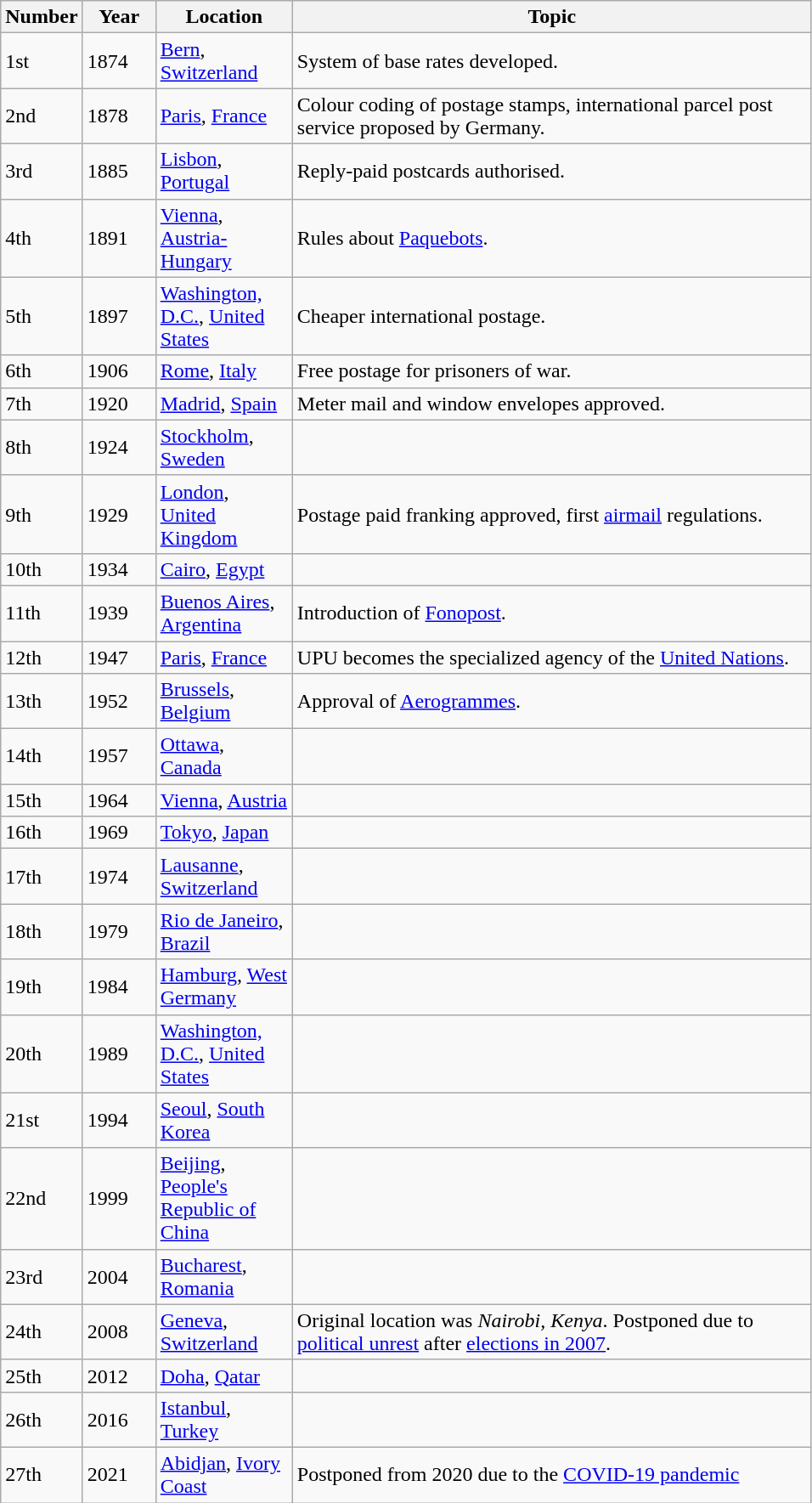<table class="wikitable" style="width: 600">
<tr>
<th scope="col" width="50">Number</th>
<th ! scope="col" width="50">Year</th>
<th ! scope="col" width="100">Location</th>
<th ! scope="col" width="400">Topic</th>
</tr>
<tr>
<td>1st</td>
<td>1874</td>
<td><a href='#'>Bern</a>, <a href='#'>Switzerland</a></td>
<td>System of base rates developed.</td>
</tr>
<tr>
<td>2nd</td>
<td>1878</td>
<td><a href='#'>Paris</a>, <a href='#'>France</a></td>
<td>Colour coding of postage stamps, international parcel post service proposed by Germany.</td>
</tr>
<tr>
<td>3rd</td>
<td>1885</td>
<td><a href='#'>Lisbon</a>, <a href='#'>Portugal</a></td>
<td>Reply-paid postcards authorised.</td>
</tr>
<tr>
<td>4th</td>
<td>1891</td>
<td><a href='#'>Vienna</a>, <a href='#'>Austria-Hungary</a></td>
<td>Rules about <a href='#'>Paquebots</a>.</td>
</tr>
<tr>
<td>5th</td>
<td>1897</td>
<td><a href='#'>Washington, D.C.</a>, <a href='#'>United States</a></td>
<td>Cheaper international postage.</td>
</tr>
<tr>
<td>6th</td>
<td>1906</td>
<td><a href='#'>Rome</a>, <a href='#'>Italy</a></td>
<td>Free postage for prisoners of war.</td>
</tr>
<tr>
<td>7th</td>
<td>1920</td>
<td><a href='#'>Madrid</a>, <a href='#'>Spain</a></td>
<td>Meter mail and window envelopes approved.</td>
</tr>
<tr>
<td>8th</td>
<td>1924</td>
<td><a href='#'>Stockholm</a>, <a href='#'>Sweden</a></td>
<td></td>
</tr>
<tr>
<td>9th</td>
<td>1929</td>
<td><a href='#'>London</a>, <a href='#'>United Kingdom</a></td>
<td>Postage paid franking approved, first <a href='#'>airmail</a> regulations.</td>
</tr>
<tr>
<td>10th</td>
<td>1934</td>
<td><a href='#'>Cairo</a>, <a href='#'>Egypt</a></td>
<td></td>
</tr>
<tr>
<td>11th</td>
<td>1939</td>
<td><a href='#'>Buenos Aires</a>, <a href='#'>Argentina</a></td>
<td>Introduction of <a href='#'>Fonopost</a>.</td>
</tr>
<tr>
<td>12th</td>
<td>1947</td>
<td><a href='#'>Paris</a>, <a href='#'>France</a></td>
<td>UPU becomes the specialized agency of the <a href='#'>United Nations</a>.</td>
</tr>
<tr>
<td>13th</td>
<td>1952</td>
<td><a href='#'>Brussels</a>, <a href='#'>Belgium</a></td>
<td>Approval of <a href='#'>Aerogrammes</a>.</td>
</tr>
<tr>
<td>14th</td>
<td>1957</td>
<td><a href='#'>Ottawa</a>, <a href='#'>Canada</a></td>
<td></td>
</tr>
<tr>
<td>15th</td>
<td>1964</td>
<td><a href='#'>Vienna</a>, <a href='#'>Austria</a></td>
<td></td>
</tr>
<tr>
<td>16th</td>
<td>1969</td>
<td><a href='#'>Tokyo</a>, <a href='#'>Japan</a></td>
<td></td>
</tr>
<tr>
<td>17th</td>
<td>1974</td>
<td><a href='#'>Lausanne</a>, <a href='#'>Switzerland</a></td>
<td></td>
</tr>
<tr>
<td>18th</td>
<td>1979</td>
<td><a href='#'>Rio de Janeiro</a>, <a href='#'>Brazil</a></td>
<td></td>
</tr>
<tr>
<td>19th</td>
<td>1984</td>
<td><a href='#'>Hamburg</a>, <a href='#'>West Germany</a></td>
<td></td>
</tr>
<tr>
<td>20th</td>
<td>1989</td>
<td><a href='#'>Washington, D.C.</a>, <a href='#'>United States</a></td>
<td></td>
</tr>
<tr>
<td>21st</td>
<td>1994</td>
<td><a href='#'>Seoul</a>, <a href='#'>South Korea</a></td>
<td></td>
</tr>
<tr>
<td>22nd</td>
<td>1999</td>
<td><a href='#'>Beijing</a>, <a href='#'>People's Republic of China</a></td>
<td></td>
</tr>
<tr>
<td>23rd</td>
<td>2004</td>
<td><a href='#'>Bucharest</a>, <a href='#'>Romania</a></td>
<td></td>
</tr>
<tr>
<td>24th</td>
<td>2008</td>
<td><a href='#'>Geneva</a>, <a href='#'>Switzerland</a></td>
<td> Original location was <em>Nairobi, Kenya</em>. Postponed due to <a href='#'>political unrest</a> after <a href='#'>elections in 2007</a>.</td>
</tr>
<tr>
<td>25th</td>
<td>2012</td>
<td><a href='#'>Doha</a>, <a href='#'>Qatar</a></td>
<td></td>
</tr>
<tr>
<td>26th</td>
<td>2016</td>
<td><a href='#'>Istanbul</a>, <a href='#'>Turkey</a></td>
<td></td>
</tr>
<tr>
<td>27th</td>
<td>2021</td>
<td><a href='#'>Abidjan</a>, <a href='#'>Ivory Coast</a></td>
<td>Postponed from 2020 due to the <a href='#'>COVID-19 pandemic</a></td>
</tr>
</table>
